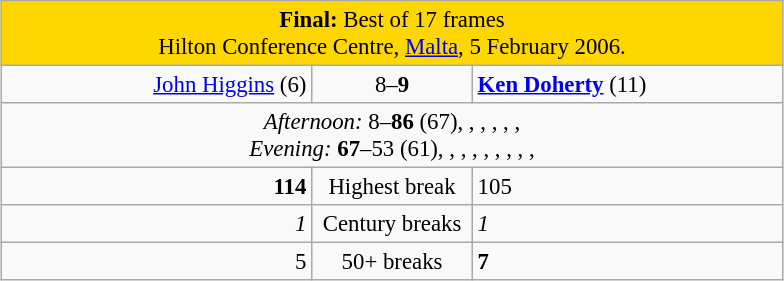<table class="wikitable" style="font-size: 95%; margin: 1em auto 1em auto;">
<tr>
<td colspan="3" align="center" bgcolor="#ffd700"><strong>Final:</strong> Best of 17 frames<br>Hilton Conference Centre, <a href='#'>Malta</a>, 5 February 2006.</td>
</tr>
<tr>
<td width="200" align="right"><a href='#'>John Higgins</a> (6)<br></td>
<td width="100" align="center">8–<strong>9</strong></td>
<td width="200"><strong><a href='#'>Ken Doherty</a></strong> (11)<br></td>
</tr>
<tr>
<td colspan="3" align="center" style="font-size: 100%"><em>Afternoon:</em> 8–<strong>86</strong> (67), , , , , ,  <br><em>Evening:</em> <strong>67</strong>–53 (61), , , , , , , , , </td>
</tr>
<tr>
<td align="right"><strong>114</strong></td>
<td align="center">Highest break</td>
<td>105</td>
</tr>
<tr>
<td align="right"><em>1</em></td>
<td align="center">Century breaks</td>
<td><em>1</em></td>
</tr>
<tr>
<td align="right">5</td>
<td align="center">50+ breaks</td>
<td><strong>7</strong></td>
</tr>
</table>
